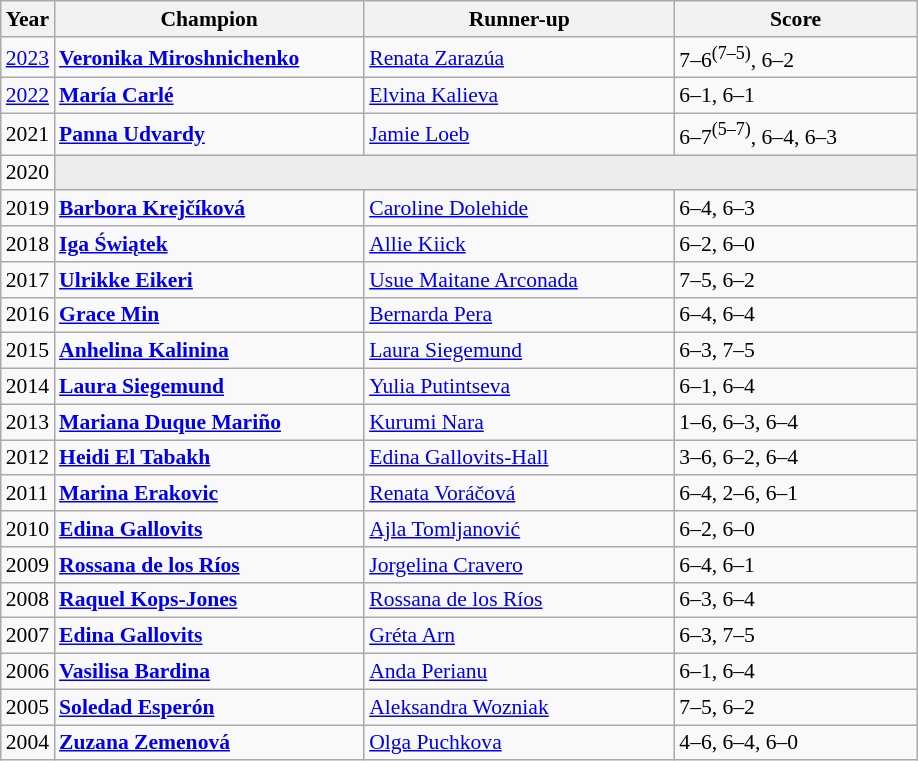<table class="wikitable" style="font-size:90%">
<tr>
<th>Year</th>
<th width="200">Champion</th>
<th width="200">Runner-up</th>
<th width="155">Score</th>
</tr>
<tr>
<td><a href='#'>2023</a></td>
<td> <strong><a href='#'>Veronika Miroshnichenko</a></strong></td>
<td> <a href='#'>Renata Zarazúa</a></td>
<td>7–6<sup>(7–5)</sup>, 6–2</td>
</tr>
<tr>
<td><a href='#'>2022</a></td>
<td> <strong><a href='#'>María Carlé</a></strong></td>
<td> <a href='#'>Elvina Kalieva</a></td>
<td>6–1, 6–1</td>
</tr>
<tr>
<td>2021</td>
<td> <strong><a href='#'>Panna Udvardy</a></strong></td>
<td> <a href='#'>Jamie Loeb</a></td>
<td>6–7<sup>(5–7)</sup>, 6–4, 6–3</td>
</tr>
<tr>
<td>2020</td>
<td colspan=3 bgcolor="#ededed"></td>
</tr>
<tr>
<td>2019</td>
<td> <strong><a href='#'>Barbora Krejčíková</a></strong></td>
<td> <a href='#'>Caroline Dolehide</a></td>
<td>6–4, 6–3</td>
</tr>
<tr>
<td>2018</td>
<td> <strong><a href='#'>Iga Świątek</a></strong></td>
<td> <a href='#'>Allie Kiick</a></td>
<td>6–2, 6–0</td>
</tr>
<tr>
<td>2017</td>
<td> <strong><a href='#'>Ulrikke Eikeri</a></strong></td>
<td> <a href='#'>Usue Maitane Arconada</a></td>
<td>7–5, 6–2</td>
</tr>
<tr>
<td>2016</td>
<td> <strong><a href='#'>Grace Min</a></strong></td>
<td> <a href='#'>Bernarda Pera</a></td>
<td>6–4, 6–4</td>
</tr>
<tr>
<td>2015</td>
<td> <strong><a href='#'>Anhelina Kalinina</a></strong></td>
<td> <a href='#'>Laura Siegemund</a></td>
<td>6–3, 7–5</td>
</tr>
<tr>
<td>2014</td>
<td> <strong><a href='#'>Laura Siegemund</a></strong></td>
<td> <a href='#'>Yulia Putintseva</a></td>
<td>6–1, 6–4</td>
</tr>
<tr>
<td>2013</td>
<td> <strong><a href='#'>Mariana Duque Mariño</a></strong></td>
<td> <a href='#'>Kurumi Nara</a></td>
<td>1–6, 6–3, 6–4</td>
</tr>
<tr>
<td>2012</td>
<td> <strong><a href='#'>Heidi El Tabakh</a></strong></td>
<td> <a href='#'>Edina Gallovits-Hall</a></td>
<td>3–6, 6–2, 6–4</td>
</tr>
<tr>
<td>2011</td>
<td> <strong><a href='#'>Marina Erakovic</a></strong></td>
<td> <a href='#'>Renata Voráčová</a></td>
<td>6–4, 2–6, 6–1</td>
</tr>
<tr>
<td>2010</td>
<td> <strong><a href='#'>Edina Gallovits</a></strong></td>
<td> <a href='#'>Ajla Tomljanović</a></td>
<td>6–2, 6–0</td>
</tr>
<tr>
<td>2009</td>
<td> <strong><a href='#'>Rossana de los Ríos</a></strong></td>
<td> <a href='#'>Jorgelina Cravero</a></td>
<td>6–4, 6–1</td>
</tr>
<tr>
<td>2008</td>
<td> <strong><a href='#'>Raquel Kops-Jones</a></strong></td>
<td> <a href='#'>Rossana de los Ríos</a></td>
<td>6–3, 6–4</td>
</tr>
<tr>
<td>2007</td>
<td> <strong><a href='#'>Edina Gallovits</a></strong></td>
<td> <a href='#'>Gréta Arn</a></td>
<td>6–3, 7–5</td>
</tr>
<tr>
<td>2006</td>
<td> <strong><a href='#'>Vasilisa Bardina</a></strong></td>
<td> <a href='#'>Anda Perianu</a></td>
<td>6–1, 6–4</td>
</tr>
<tr>
<td>2005</td>
<td> <strong><a href='#'>Soledad Esperón</a></strong></td>
<td> <a href='#'>Aleksandra Wozniak</a></td>
<td>7–5, 6–2</td>
</tr>
<tr>
<td>2004</td>
<td> <strong><a href='#'>Zuzana Zemenová</a></strong></td>
<td> <a href='#'>Olga Puchkova</a></td>
<td>4–6, 6–4, 6–0</td>
</tr>
</table>
